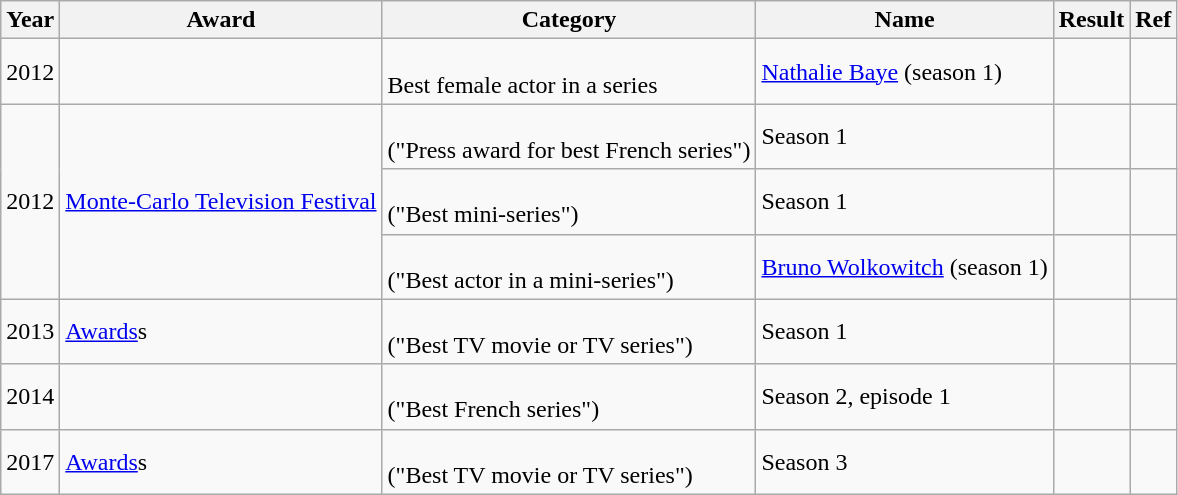<table class="wikitable">
<tr>
<th>Year</th>
<th>Award</th>
<th>Category</th>
<th>Name</th>
<th>Result</th>
<th>Ref</th>
</tr>
<tr>
<td>2012</td>
<td></td>
<td><em></em><br>Best female actor in a series</td>
<td><a href='#'>Nathalie Baye</a> (season 1)</td>
<td></td>
<td></td>
</tr>
<tr>
<td rowspan="3">2012</td>
<td rowspan="3"><a href='#'>Monte-Carlo Television Festival</a></td>
<td><em></em><br>("Press award for best French series")</td>
<td>Season 1</td>
<td></td>
<td></td>
</tr>
<tr>
<td><em></em><br>("Best mini-series")</td>
<td>Season 1</td>
<td></td>
<td></td>
</tr>
<tr>
<td><em></em><br>("Best actor in a mini-series")</td>
<td><a href='#'>Bruno Wolkowitch</a> (season 1)</td>
<td></td>
<td></td>
</tr>
<tr>
<td>2013</td>
<td><a href='#'> Awards</a>s</td>
<td><em></em><br>("Best TV movie or TV series")</td>
<td>Season 1</td>
<td></td>
<td></td>
</tr>
<tr>
<td>2014</td>
<td></td>
<td><em></em><br>("Best French series")</td>
<td>Season 2, episode 1</td>
<td></td>
<td></td>
</tr>
<tr>
<td>2017</td>
<td><a href='#'> Awards</a>s</td>
<td><em></em><br>("Best TV movie or TV series")</td>
<td>Season 3</td>
<td></td>
<td></td>
</tr>
</table>
